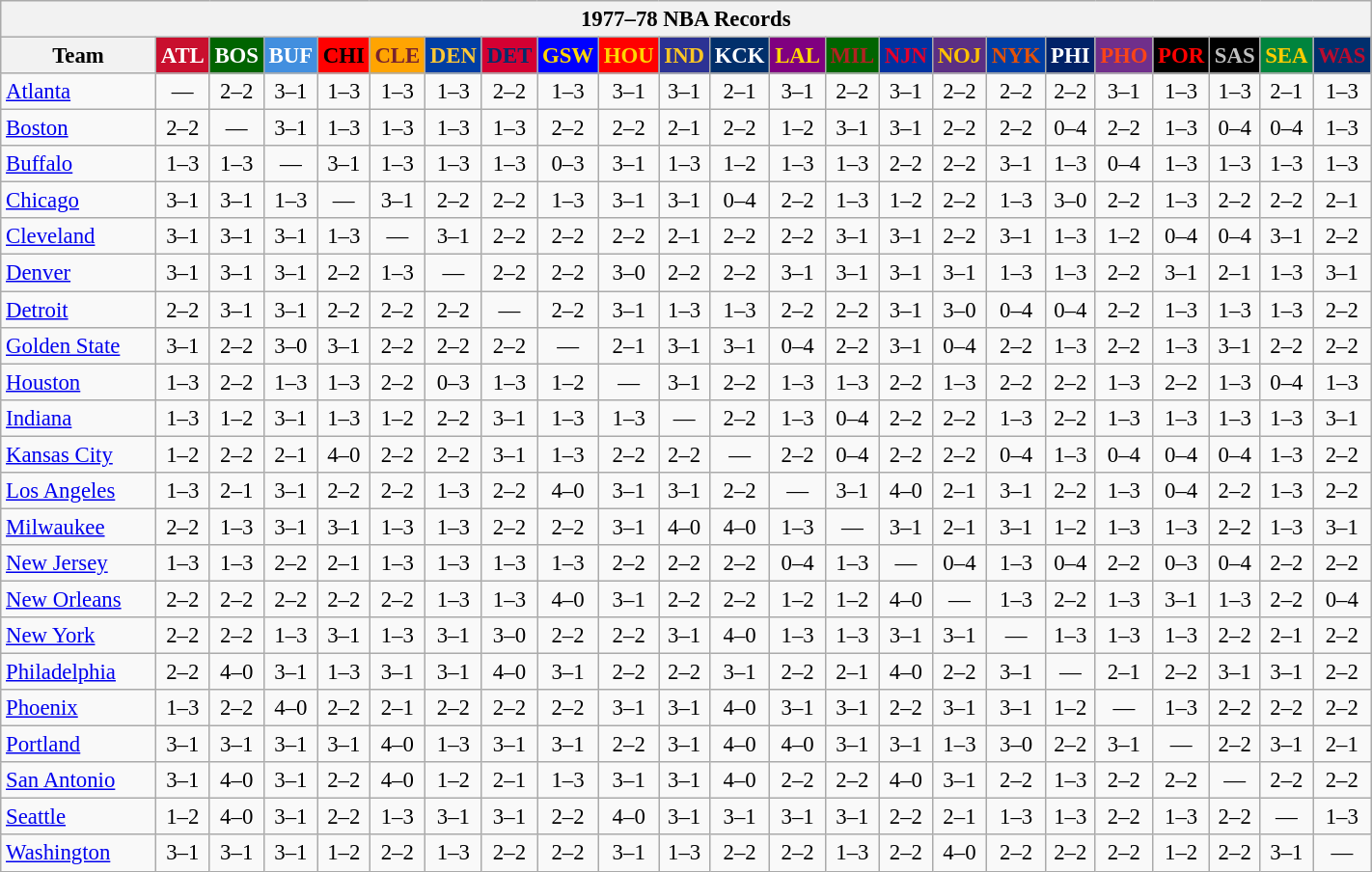<table class="wikitable" style="font-size:95%; text-align:center;">
<tr>
<th colspan=23>1977–78 NBA Records</th>
</tr>
<tr>
<th width=100>Team</th>
<th style="background:#C90F2E;color:#FFFFFF;width=35">ATL</th>
<th style="background:#006400;color:#FFFFFF;width=35">BOS</th>
<th style="background:#428FDF;color:#FFFFFF;width=35">BUF</th>
<th style="background:#FF0000;color:#000000;width=35">CHI</th>
<th style="background:#FFA402;color:#77222F;width=35">CLE</th>
<th style="background:#003EA4;color:#FDC835;width=35">DEN</th>
<th style="background:#D40032;color:#012D6C;width=35">DET</th>
<th style="background:#0000FF;color:#FFD700;width=35">GSW</th>
<th style="background:#FF0000;color:#FFD700;width=35">HOU</th>
<th style="background:#2C3294;color:#FCC624;width=35">IND</th>
<th style="background:#012F6B;color:#FFFFFF;width=35">KCK</th>
<th style="background:#800080;color:#FFD700;width=35">LAL</th>
<th style="background:#006400;color:#B22222;width=35">MIL</th>
<th style="background:#0032A1;color:#E5002B;width=35">NJN</th>
<th style="background:#5C2F83;color:#FCC200;width=35">NOJ</th>
<th style="background:#003EA4;color:#E35208;width=35">NYK</th>
<th style="background:#012268;color:#FFFFFF;width=35">PHI</th>
<th style="background:#702F8B;color:#FA4417;width=35">PHO</th>
<th style="background:#000000;color:#FF0000;width=35">POR</th>
<th style="background:#000000;color:#C0C0C0;width=35">SAS</th>
<th style="background:#00843D;color:#FFCD01;width=35">SEA</th>
<th style="background:#012F6D;color:#BA0C2F;width=35">WAS</th>
</tr>
<tr>
<td style="text-align:left;"><a href='#'>Atlanta</a></td>
<td>—</td>
<td>2–2</td>
<td>3–1</td>
<td>1–3</td>
<td>1–3</td>
<td>1–3</td>
<td>2–2</td>
<td>1–3</td>
<td>3–1</td>
<td>3–1</td>
<td>2–1</td>
<td>3–1</td>
<td>2–2</td>
<td>3–1</td>
<td>2–2</td>
<td>2–2</td>
<td>2–2</td>
<td>3–1</td>
<td>1–3</td>
<td>1–3</td>
<td>2–1</td>
<td>1–3</td>
</tr>
<tr>
<td style="text-align:left;"><a href='#'>Boston</a></td>
<td>2–2</td>
<td>—</td>
<td>3–1</td>
<td>1–3</td>
<td>1–3</td>
<td>1–3</td>
<td>1–3</td>
<td>2–2</td>
<td>2–2</td>
<td>2–1</td>
<td>2–2</td>
<td>1–2</td>
<td>3–1</td>
<td>3–1</td>
<td>2–2</td>
<td>2–2</td>
<td>0–4</td>
<td>2–2</td>
<td>1–3</td>
<td>0–4</td>
<td>0–4</td>
<td>1–3</td>
</tr>
<tr>
<td style="text-align:left;"><a href='#'>Buffalo</a></td>
<td>1–3</td>
<td>1–3</td>
<td>—</td>
<td>3–1</td>
<td>1–3</td>
<td>1–3</td>
<td>1–3</td>
<td>0–3</td>
<td>3–1</td>
<td>1–3</td>
<td>1–2</td>
<td>1–3</td>
<td>1–3</td>
<td>2–2</td>
<td>2–2</td>
<td>3–1</td>
<td>1–3</td>
<td>0–4</td>
<td>1–3</td>
<td>1–3</td>
<td>1–3</td>
<td>1–3</td>
</tr>
<tr>
<td style="text-align:left;"><a href='#'>Chicago</a></td>
<td>3–1</td>
<td>3–1</td>
<td>1–3</td>
<td>—</td>
<td>3–1</td>
<td>2–2</td>
<td>2–2</td>
<td>1–3</td>
<td>3–1</td>
<td>3–1</td>
<td>0–4</td>
<td>2–2</td>
<td>1–3</td>
<td>1–2</td>
<td>2–2</td>
<td>1–3</td>
<td>3–0</td>
<td>2–2</td>
<td>1–3</td>
<td>2–2</td>
<td>2–2</td>
<td>2–1</td>
</tr>
<tr>
<td style="text-align:left;"><a href='#'>Cleveland</a></td>
<td>3–1</td>
<td>3–1</td>
<td>3–1</td>
<td>1–3</td>
<td>—</td>
<td>3–1</td>
<td>2–2</td>
<td>2–2</td>
<td>2–2</td>
<td>2–1</td>
<td>2–2</td>
<td>2–2</td>
<td>3–1</td>
<td>3–1</td>
<td>2–2</td>
<td>3–1</td>
<td>1–3</td>
<td>1–2</td>
<td>0–4</td>
<td>0–4</td>
<td>3–1</td>
<td>2–2</td>
</tr>
<tr>
<td style="text-align:left;"><a href='#'>Denver</a></td>
<td>3–1</td>
<td>3–1</td>
<td>3–1</td>
<td>2–2</td>
<td>1–3</td>
<td>—</td>
<td>2–2</td>
<td>2–2</td>
<td>3–0</td>
<td>2–2</td>
<td>2–2</td>
<td>3–1</td>
<td>3–1</td>
<td>3–1</td>
<td>3–1</td>
<td>1–3</td>
<td>1–3</td>
<td>2–2</td>
<td>3–1</td>
<td>2–1</td>
<td>1–3</td>
<td>3–1</td>
</tr>
<tr>
<td style="text-align:left;"><a href='#'>Detroit</a></td>
<td>2–2</td>
<td>3–1</td>
<td>3–1</td>
<td>2–2</td>
<td>2–2</td>
<td>2–2</td>
<td>—</td>
<td>2–2</td>
<td>3–1</td>
<td>1–3</td>
<td>1–3</td>
<td>2–2</td>
<td>2–2</td>
<td>3–1</td>
<td>3–0</td>
<td>0–4</td>
<td>0–4</td>
<td>2–2</td>
<td>1–3</td>
<td>1–3</td>
<td>1–3</td>
<td>2–2</td>
</tr>
<tr>
<td style="text-align:left;"><a href='#'>Golden State</a></td>
<td>3–1</td>
<td>2–2</td>
<td>3–0</td>
<td>3–1</td>
<td>2–2</td>
<td>2–2</td>
<td>2–2</td>
<td>—</td>
<td>2–1</td>
<td>3–1</td>
<td>3–1</td>
<td>0–4</td>
<td>2–2</td>
<td>3–1</td>
<td>0–4</td>
<td>2–2</td>
<td>1–3</td>
<td>2–2</td>
<td>1–3</td>
<td>3–1</td>
<td>2–2</td>
<td>2–2</td>
</tr>
<tr>
<td style="text-align:left;"><a href='#'>Houston</a></td>
<td>1–3</td>
<td>2–2</td>
<td>1–3</td>
<td>1–3</td>
<td>2–2</td>
<td>0–3</td>
<td>1–3</td>
<td>1–2</td>
<td>—</td>
<td>3–1</td>
<td>2–2</td>
<td>1–3</td>
<td>1–3</td>
<td>2–2</td>
<td>1–3</td>
<td>2–2</td>
<td>2–2</td>
<td>1–3</td>
<td>2–2</td>
<td>1–3</td>
<td>0–4</td>
<td>1–3</td>
</tr>
<tr>
<td style="text-align:left;"><a href='#'>Indiana</a></td>
<td>1–3</td>
<td>1–2</td>
<td>3–1</td>
<td>1–3</td>
<td>1–2</td>
<td>2–2</td>
<td>3–1</td>
<td>1–3</td>
<td>1–3</td>
<td>—</td>
<td>2–2</td>
<td>1–3</td>
<td>0–4</td>
<td>2–2</td>
<td>2–2</td>
<td>1–3</td>
<td>2–2</td>
<td>1–3</td>
<td>1–3</td>
<td>1–3</td>
<td>1–3</td>
<td>3–1</td>
</tr>
<tr>
<td style="text-align:left;"><a href='#'>Kansas City</a></td>
<td>1–2</td>
<td>2–2</td>
<td>2–1</td>
<td>4–0</td>
<td>2–2</td>
<td>2–2</td>
<td>3–1</td>
<td>1–3</td>
<td>2–2</td>
<td>2–2</td>
<td>—</td>
<td>2–2</td>
<td>0–4</td>
<td>2–2</td>
<td>2–2</td>
<td>0–4</td>
<td>1–3</td>
<td>0–4</td>
<td>0–4</td>
<td>0–4</td>
<td>1–3</td>
<td>2–2</td>
</tr>
<tr>
<td style="text-align:left;"><a href='#'>Los Angeles</a></td>
<td>1–3</td>
<td>2–1</td>
<td>3–1</td>
<td>2–2</td>
<td>2–2</td>
<td>1–3</td>
<td>2–2</td>
<td>4–0</td>
<td>3–1</td>
<td>3–1</td>
<td>2–2</td>
<td>—</td>
<td>3–1</td>
<td>4–0</td>
<td>2–1</td>
<td>3–1</td>
<td>2–2</td>
<td>1–3</td>
<td>0–4</td>
<td>2–2</td>
<td>1–3</td>
<td>2–2</td>
</tr>
<tr>
<td style="text-align:left;"><a href='#'>Milwaukee</a></td>
<td>2–2</td>
<td>1–3</td>
<td>3–1</td>
<td>3–1</td>
<td>1–3</td>
<td>1–3</td>
<td>2–2</td>
<td>2–2</td>
<td>3–1</td>
<td>4–0</td>
<td>4–0</td>
<td>1–3</td>
<td>—</td>
<td>3–1</td>
<td>2–1</td>
<td>3–1</td>
<td>1–2</td>
<td>1–3</td>
<td>1–3</td>
<td>2–2</td>
<td>1–3</td>
<td>3–1</td>
</tr>
<tr>
<td style="text-align:left;"><a href='#'>New Jersey</a></td>
<td>1–3</td>
<td>1–3</td>
<td>2–2</td>
<td>2–1</td>
<td>1–3</td>
<td>1–3</td>
<td>1–3</td>
<td>1–3</td>
<td>2–2</td>
<td>2–2</td>
<td>2–2</td>
<td>0–4</td>
<td>1–3</td>
<td>—</td>
<td>0–4</td>
<td>1–3</td>
<td>0–4</td>
<td>2–2</td>
<td>0–3</td>
<td>0–4</td>
<td>2–2</td>
<td>2–2</td>
</tr>
<tr>
<td style="text-align:left;"><a href='#'>New Orleans</a></td>
<td>2–2</td>
<td>2–2</td>
<td>2–2</td>
<td>2–2</td>
<td>2–2</td>
<td>1–3</td>
<td>1–3</td>
<td>4–0</td>
<td>3–1</td>
<td>2–2</td>
<td>2–2</td>
<td>1–2</td>
<td>1–2</td>
<td>4–0</td>
<td>—</td>
<td>1–3</td>
<td>2–2</td>
<td>1–3</td>
<td>3–1</td>
<td>1–3</td>
<td>2–2</td>
<td>0–4</td>
</tr>
<tr>
<td style="text-align:left;"><a href='#'>New York</a></td>
<td>2–2</td>
<td>2–2</td>
<td>1–3</td>
<td>3–1</td>
<td>1–3</td>
<td>3–1</td>
<td>3–0</td>
<td>2–2</td>
<td>2–2</td>
<td>3–1</td>
<td>4–0</td>
<td>1–3</td>
<td>1–3</td>
<td>3–1</td>
<td>3–1</td>
<td>—</td>
<td>1–3</td>
<td>1–3</td>
<td>1–3</td>
<td>2–2</td>
<td>2–1</td>
<td>2–2</td>
</tr>
<tr>
<td style="text-align:left;"><a href='#'>Philadelphia</a></td>
<td>2–2</td>
<td>4–0</td>
<td>3–1</td>
<td>1–3</td>
<td>3–1</td>
<td>3–1</td>
<td>4–0</td>
<td>3–1</td>
<td>2–2</td>
<td>2–2</td>
<td>3–1</td>
<td>2–2</td>
<td>2–1</td>
<td>4–0</td>
<td>2–2</td>
<td>3–1</td>
<td>—</td>
<td>2–1</td>
<td>2–2</td>
<td>3–1</td>
<td>3–1</td>
<td>2–2</td>
</tr>
<tr>
<td style="text-align:left;"><a href='#'>Phoenix</a></td>
<td>1–3</td>
<td>2–2</td>
<td>4–0</td>
<td>2–2</td>
<td>2–1</td>
<td>2–2</td>
<td>2–2</td>
<td>2–2</td>
<td>3–1</td>
<td>3–1</td>
<td>4–0</td>
<td>3–1</td>
<td>3–1</td>
<td>2–2</td>
<td>3–1</td>
<td>3–1</td>
<td>1–2</td>
<td>—</td>
<td>1–3</td>
<td>2–2</td>
<td>2–2</td>
<td>2–2</td>
</tr>
<tr>
<td style="text-align:left;"><a href='#'>Portland</a></td>
<td>3–1</td>
<td>3–1</td>
<td>3–1</td>
<td>3–1</td>
<td>4–0</td>
<td>1–3</td>
<td>3–1</td>
<td>3–1</td>
<td>2–2</td>
<td>3–1</td>
<td>4–0</td>
<td>4–0</td>
<td>3–1</td>
<td>3–1</td>
<td>1–3</td>
<td>3–0</td>
<td>2–2</td>
<td>3–1</td>
<td>—</td>
<td>2–2</td>
<td>3–1</td>
<td>2–1</td>
</tr>
<tr>
<td style="text-align:left;"><a href='#'>San Antonio</a></td>
<td>3–1</td>
<td>4–0</td>
<td>3–1</td>
<td>2–2</td>
<td>4–0</td>
<td>1–2</td>
<td>2–1</td>
<td>1–3</td>
<td>3–1</td>
<td>3–1</td>
<td>4–0</td>
<td>2–2</td>
<td>2–2</td>
<td>4–0</td>
<td>3–1</td>
<td>2–2</td>
<td>1–3</td>
<td>2–2</td>
<td>2–2</td>
<td>—</td>
<td>2–2</td>
<td>2–2</td>
</tr>
<tr>
<td style="text-align:left;"><a href='#'>Seattle</a></td>
<td>1–2</td>
<td>4–0</td>
<td>3–1</td>
<td>2–2</td>
<td>1–3</td>
<td>3–1</td>
<td>3–1</td>
<td>2–2</td>
<td>4–0</td>
<td>3–1</td>
<td>3–1</td>
<td>3–1</td>
<td>3–1</td>
<td>2–2</td>
<td>2–1</td>
<td>1–3</td>
<td>1–3</td>
<td>2–2</td>
<td>1–3</td>
<td>2–2</td>
<td>—</td>
<td>1–3</td>
</tr>
<tr>
<td style="text-align:left;"><a href='#'>Washington</a></td>
<td>3–1</td>
<td>3–1</td>
<td>3–1</td>
<td>1–2</td>
<td>2–2</td>
<td>1–3</td>
<td>2–2</td>
<td>2–2</td>
<td>3–1</td>
<td>1–3</td>
<td>2–2</td>
<td>2–2</td>
<td>1–3</td>
<td>2–2</td>
<td>4–0</td>
<td>2–2</td>
<td>2–2</td>
<td>2–2</td>
<td>1–2</td>
<td>2–2</td>
<td>3–1</td>
<td>—</td>
</tr>
</table>
